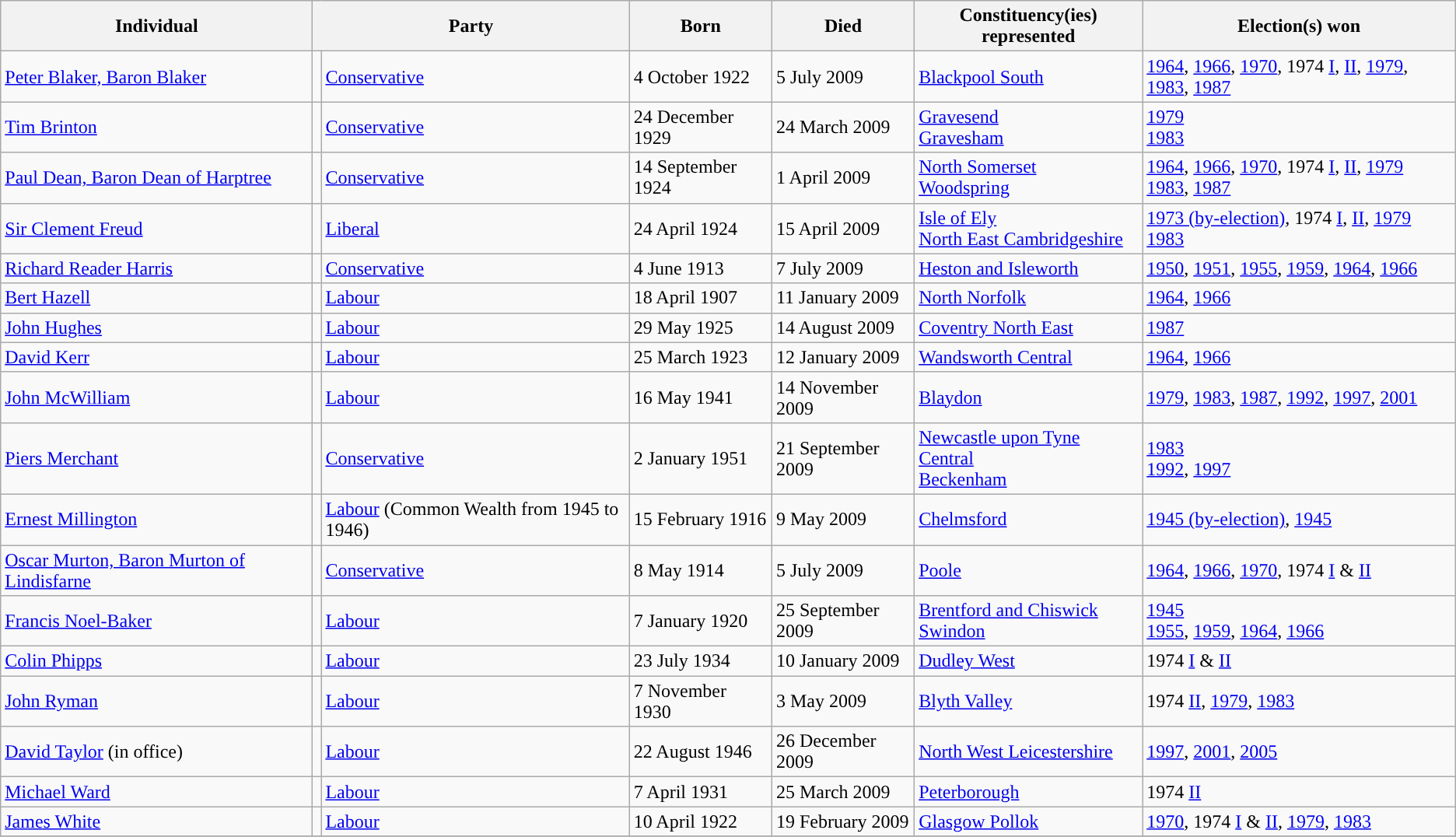<table class="wikitable sortable">
<tr>
<th width="260px">Individual</th>
<th colspan="2">Party</th>
<th>Born</th>
<th>Died</th>
<th>Constituency(ies) represented</th>
<th>Election(s) won</th>
</tr>
<tr>
<td><a href='#'>Peter Blaker, Baron Blaker</a></td>
<td style="background-color: "></td>
<td><a href='#'>Conservative</a></td>
<td>4 October 1922</td>
<td>5 July 2009</td>
<td><a href='#'>Blackpool South</a></td>
<td><a href='#'>1964</a>, <a href='#'>1966</a>, <a href='#'>1970</a>, 1974 <a href='#'>I</a>, <a href='#'>II</a>, <a href='#'>1979</a>, <a href='#'>1983</a>, <a href='#'>1987</a></td>
</tr>
<tr>
<td><a href='#'>Tim Brinton</a></td>
<td style="background-color: "></td>
<td><a href='#'>Conservative</a></td>
<td>24 December 1929</td>
<td>24 March 2009</td>
<td><a href='#'>Gravesend</a><br><a href='#'>Gravesham</a></td>
<td><a href='#'>1979</a><br><a href='#'>1983</a></td>
</tr>
<tr>
<td><a href='#'>Paul Dean, Baron Dean of Harptree</a></td>
<td style="background-color: "></td>
<td><a href='#'>Conservative</a></td>
<td>14 September 1924</td>
<td>1 April 2009</td>
<td><a href='#'>North Somerset</a><br><a href='#'>Woodspring</a></td>
<td><a href='#'>1964</a>, <a href='#'>1966</a>, <a href='#'>1970</a>, 1974 <a href='#'>I</a>, <a href='#'>II</a>, <a href='#'>1979</a><br><a href='#'>1983</a>, <a href='#'>1987</a></td>
</tr>
<tr>
<td><a href='#'>Sir Clement Freud</a></td>
<td style="background-color: "></td>
<td><a href='#'>Liberal</a></td>
<td>24 April 1924</td>
<td>15 April 2009</td>
<td><a href='#'>Isle of Ely</a><br><a href='#'>North East Cambridgeshire</a></td>
<td><a href='#'>1973 (by-election)</a>, 1974 <a href='#'>I</a>, <a href='#'>II</a>, <a href='#'>1979</a><br><a href='#'>1983</a></td>
</tr>
<tr>
<td><a href='#'>Richard Reader Harris</a></td>
<td style="background-color: "></td>
<td><a href='#'>Conservative</a></td>
<td>4 June 1913</td>
<td>7 July 2009</td>
<td><a href='#'>Heston and Isleworth</a></td>
<td><a href='#'>1950</a>, <a href='#'>1951</a>, <a href='#'>1955</a>, <a href='#'>1959</a>, <a href='#'>1964</a>, <a href='#'>1966</a></td>
</tr>
<tr>
<td><a href='#'>Bert Hazell</a></td>
<td style="background-color: "></td>
<td><a href='#'>Labour</a></td>
<td>18 April 1907</td>
<td>11 January 2009</td>
<td><a href='#'>North Norfolk</a></td>
<td><a href='#'>1964</a>, <a href='#'>1966</a></td>
</tr>
<tr>
<td><a href='#'>John Hughes</a></td>
<td style="background-color: "></td>
<td><a href='#'>Labour</a></td>
<td>29 May 1925</td>
<td>14 August 2009</td>
<td><a href='#'>Coventry North East</a></td>
<td><a href='#'>1987</a></td>
</tr>
<tr>
<td><a href='#'>David Kerr</a></td>
<td style="background-color: "></td>
<td><a href='#'>Labour</a></td>
<td>25 March 1923</td>
<td>12 January 2009</td>
<td><a href='#'>Wandsworth Central</a></td>
<td><a href='#'>1964</a>, <a href='#'>1966</a></td>
</tr>
<tr>
<td><a href='#'>John McWilliam</a></td>
<td style="background-color: "></td>
<td><a href='#'>Labour</a></td>
<td>16 May 1941</td>
<td>14 November 2009</td>
<td><a href='#'>Blaydon</a></td>
<td><a href='#'>1979</a>, <a href='#'>1983</a>, <a href='#'>1987</a>, <a href='#'>1992</a>, <a href='#'>1997</a>, <a href='#'>2001</a></td>
</tr>
<tr>
<td><a href='#'>Piers Merchant</a></td>
<td style="background-color: "></td>
<td><a href='#'>Conservative</a></td>
<td>2 January 1951</td>
<td>21 September 2009</td>
<td><a href='#'>Newcastle upon Tyne Central</a><br><a href='#'>Beckenham</a></td>
<td><a href='#'>1983</a><br><a href='#'>1992</a>, <a href='#'>1997</a></td>
</tr>
<tr>
<td><a href='#'>Ernest Millington</a></td>
<td style="background-color: "></td>
<td><a href='#'>Labour</a> (Common Wealth from 1945 to 1946)</td>
<td>15 February 1916</td>
<td>9 May 2009</td>
<td><a href='#'>Chelmsford</a></td>
<td><a href='#'>1945 (by-election)</a>, <a href='#'>1945</a></td>
</tr>
<tr>
<td><a href='#'>Oscar Murton, Baron Murton of Lindisfarne</a></td>
<td style="background-color: "></td>
<td><a href='#'>Conservative</a></td>
<td>8 May 1914</td>
<td>5 July 2009</td>
<td><a href='#'>Poole</a></td>
<td><a href='#'>1964</a>, <a href='#'>1966</a>, <a href='#'>1970</a>, 1974 <a href='#'>I</a> & <a href='#'>II</a></td>
</tr>
<tr>
<td><a href='#'>Francis Noel-Baker</a></td>
<td style="background-color: "></td>
<td><a href='#'>Labour</a></td>
<td>7 January 1920</td>
<td>25 September 2009</td>
<td><a href='#'>Brentford and Chiswick</a><br><a href='#'>Swindon</a></td>
<td><a href='#'>1945</a><br><a href='#'>1955</a>, <a href='#'>1959</a>, <a href='#'>1964</a>, <a href='#'>1966</a></td>
</tr>
<tr>
<td><a href='#'>Colin Phipps</a></td>
<td style="background-color: "></td>
<td><a href='#'>Labour</a></td>
<td>23 July 1934</td>
<td>10 January 2009</td>
<td><a href='#'>Dudley West</a></td>
<td>1974 <a href='#'>I</a> & <a href='#'>II</a></td>
</tr>
<tr>
<td><a href='#'>John Ryman</a></td>
<td style="background-color: "></td>
<td><a href='#'>Labour</a></td>
<td>7 November 1930</td>
<td>3 May 2009</td>
<td><a href='#'>Blyth Valley</a></td>
<td>1974 <a href='#'>II</a>, <a href='#'>1979</a>, <a href='#'>1983</a></td>
</tr>
<tr>
<td><a href='#'>David Taylor</a> (in office)</td>
<td style="background-color: "></td>
<td><a href='#'>Labour</a></td>
<td>22 August 1946</td>
<td>26 December 2009</td>
<td><a href='#'>North West Leicestershire</a></td>
<td><a href='#'>1997</a>, <a href='#'>2001</a>, <a href='#'>2005</a></td>
</tr>
<tr>
<td><a href='#'>Michael Ward</a></td>
<td style="background-color: "></td>
<td><a href='#'>Labour</a></td>
<td>7 April 1931</td>
<td>25 March 2009</td>
<td><a href='#'>Peterborough</a></td>
<td>1974 <a href='#'>II</a></td>
</tr>
<tr>
<td><a href='#'>James White</a></td>
<td style="background-color: "></td>
<td><a href='#'>Labour</a></td>
<td>10 April 1922</td>
<td>19 February 2009</td>
<td><a href='#'>Glasgow Pollok</a></td>
<td><a href='#'>1970</a>, 1974 <a href='#'>I</a> & <a href='#'>II</a>, <a href='#'>1979</a>, <a href='#'>1983</a></td>
</tr>
<tr>
</tr>
</table>
